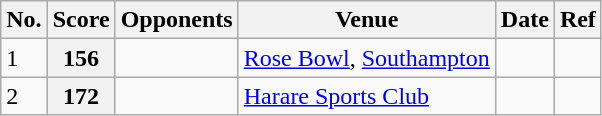<table class="wikitable sortable plainrowheaders">
<tr>
<th>No.</th>
<th>Score</th>
<th>Opponents</th>
<th>Venue</th>
<th>Date</th>
<th>Ref</th>
</tr>
<tr>
<td>1</td>
<th scope="row">156</th>
<td></td>
<td><a href='#'>Rose Bowl</a>, <a href='#'>Southampton</a></td>
<td></td>
<td></td>
</tr>
<tr>
<td>2</td>
<th scope="row">172</th>
<td></td>
<td><a href='#'>Harare Sports Club</a></td>
<td></td>
<td></td>
</tr>
</table>
